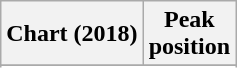<table class="wikitable sortable plainrowheaders" style="text-align:center">
<tr>
<th scope="col">Chart (2018)</th>
<th scope="col">Peak<br>position</th>
</tr>
<tr>
</tr>
<tr>
</tr>
<tr>
</tr>
</table>
